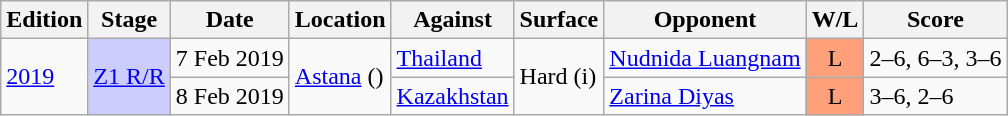<table class=wikitable>
<tr>
<th>Edition</th>
<th>Stage</th>
<th>Date</th>
<th>Location</th>
<th>Against</th>
<th>Surface</th>
<th>Opponent</th>
<th>W/L</th>
<th>Score</th>
</tr>
<tr>
<td rowspan="2"><a href='#'>2019</a></td>
<td style="background:#ccf;" rowspan="2"><a href='#'>Z1 R/R</a></td>
<td>7 Feb 2019</td>
<td rowspan="3"><a href='#'>Astana</a> ()</td>
<td> <a href='#'>Thailand</a></td>
<td rowspan="3">Hard (i)</td>
<td><a href='#'>Nudnida Luangnam</a></td>
<td style="text-align:center; background:#ffa07a;">L</td>
<td>2–6, 6–3, 3–6</td>
</tr>
<tr>
<td>8 Feb 2019</td>
<td> <a href='#'>Kazakhstan</a></td>
<td><a href='#'>Zarina Diyas</a></td>
<td style="text-align:center; background:#ffa07a;">L</td>
<td>3–6, 2–6</td>
</tr>
</table>
